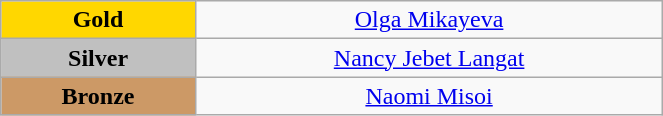<table class="wikitable" style="text-align:center; " width="35%">
<tr>
<td bgcolor="gold"><strong>Gold</strong></td>
<td><a href='#'>Olga Mikayeva</a><br>  <small><em></em></small></td>
</tr>
<tr>
<td bgcolor="silver"><strong>Silver</strong></td>
<td><a href='#'>Nancy Jebet Langat</a><br>  <small><em></em></small></td>
</tr>
<tr>
<td bgcolor="CC9966"><strong>Bronze</strong></td>
<td><a href='#'>Naomi Misoi</a><br>  <small><em></em></small></td>
</tr>
</table>
